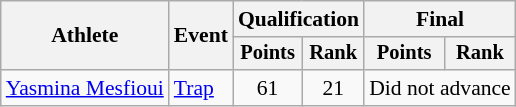<table class="wikitable" style="font-size:90%">
<tr>
<th rowspan="2">Athlete</th>
<th rowspan="2">Event</th>
<th colspan=2>Qualification</th>
<th colspan=2>Final</th>
</tr>
<tr style="font-size:95%">
<th>Points</th>
<th>Rank</th>
<th>Points</th>
<th>Rank</th>
</tr>
<tr align=center>
<td align=left><a href='#'>Yasmina Mesfioui</a></td>
<td align=left><a href='#'>Trap</a></td>
<td>61</td>
<td>21</td>
<td colspan=2>Did not advance</td>
</tr>
</table>
